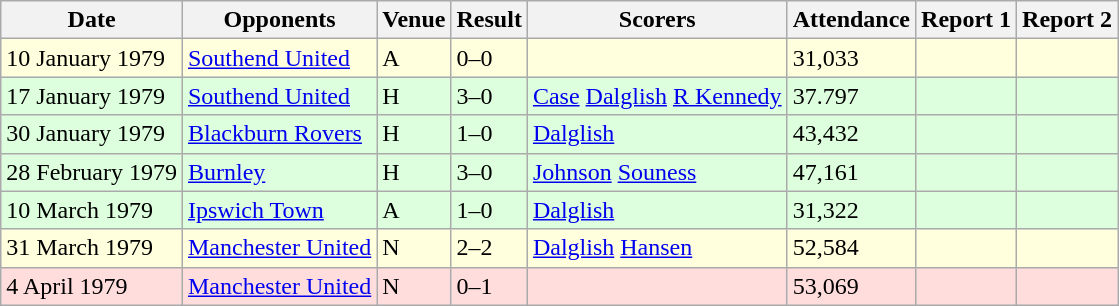<table class=wikitable>
<tr>
<th>Date</th>
<th>Opponents</th>
<th>Venue</th>
<th>Result</th>
<th>Scorers</th>
<th>Attendance</th>
<th>Report 1</th>
<th>Report 2</th>
</tr>
<tr bgcolor="#ffffdd">
<td>10 January 1979</td>
<td><a href='#'>Southend United</a></td>
<td>A</td>
<td>0–0</td>
<td></td>
<td>31,033</td>
<td></td>
<td></td>
</tr>
<tr bgcolor="#ddffdd">
<td>17 January 1979</td>
<td><a href='#'>Southend United</a></td>
<td>H</td>
<td>3–0</td>
<td><a href='#'>Case</a>  <a href='#'>Dalglish</a>  <a href='#'>R Kennedy</a> </td>
<td>37.797</td>
<td></td>
<td></td>
</tr>
<tr bgcolor="#ddffdd">
<td>30 January 1979</td>
<td><a href='#'>Blackburn Rovers</a></td>
<td>H</td>
<td>1–0</td>
<td><a href='#'>Dalglish</a> </td>
<td>43,432</td>
<td></td>
<td></td>
</tr>
<tr bgcolor="#ddffdd">
<td>28 February 1979</td>
<td><a href='#'>Burnley</a></td>
<td>H</td>
<td>3–0</td>
<td><a href='#'>Johnson</a>  <a href='#'>Souness</a> </td>
<td>47,161</td>
<td></td>
<td></td>
</tr>
<tr bgcolor="#ddffdd">
<td>10 March 1979</td>
<td><a href='#'>Ipswich Town</a></td>
<td>A</td>
<td>1–0</td>
<td><a href='#'>Dalglish</a> </td>
<td>31,322</td>
<td></td>
<td></td>
</tr>
<tr bgcolor="#ffffdd">
<td>31 March 1979</td>
<td><a href='#'>Manchester United</a></td>
<td>N</td>
<td>2–2</td>
<td><a href='#'>Dalglish</a>  <a href='#'>Hansen</a> </td>
<td>52,584</td>
<td></td>
<td></td>
</tr>
<tr bgcolor="#ffdddd">
<td>4 April 1979</td>
<td><a href='#'>Manchester United</a></td>
<td>N</td>
<td>0–1</td>
<td></td>
<td>53,069</td>
<td></td>
<td></td>
</tr>
</table>
